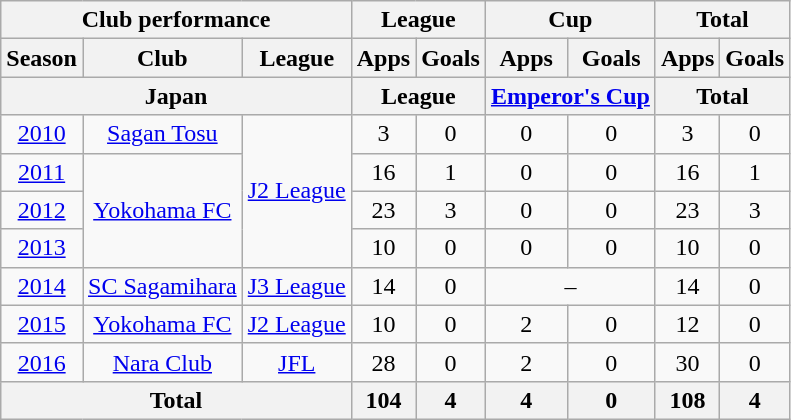<table class="wikitable" style="text-align:center;">
<tr>
<th colspan=3>Club performance</th>
<th colspan=2>League</th>
<th colspan=2>Cup</th>
<th colspan=2>Total</th>
</tr>
<tr>
<th>Season</th>
<th>Club</th>
<th>League</th>
<th>Apps</th>
<th>Goals</th>
<th>Apps</th>
<th>Goals</th>
<th>Apps</th>
<th>Goals</th>
</tr>
<tr>
<th colspan=3>Japan</th>
<th colspan=2>League</th>
<th colspan=2><a href='#'>Emperor's Cup</a></th>
<th colspan=2>Total</th>
</tr>
<tr>
<td><a href='#'>2010</a></td>
<td><a href='#'>Sagan Tosu</a></td>
<td rowspan="4"><a href='#'>J2 League</a></td>
<td>3</td>
<td>0</td>
<td>0</td>
<td>0</td>
<td>3</td>
<td>0</td>
</tr>
<tr>
<td><a href='#'>2011</a></td>
<td rowspan="3"><a href='#'>Yokohama FC</a></td>
<td>16</td>
<td>1</td>
<td>0</td>
<td>0</td>
<td>16</td>
<td>1</td>
</tr>
<tr>
<td><a href='#'>2012</a></td>
<td>23</td>
<td>3</td>
<td>0</td>
<td>0</td>
<td>23</td>
<td>3</td>
</tr>
<tr>
<td><a href='#'>2013</a></td>
<td>10</td>
<td>0</td>
<td>0</td>
<td>0</td>
<td>10</td>
<td>0</td>
</tr>
<tr>
<td><a href='#'>2014</a></td>
<td><a href='#'>SC Sagamihara</a></td>
<td><a href='#'>J3 League</a></td>
<td>14</td>
<td>0</td>
<td colspan="2">–</td>
<td>14</td>
<td>0</td>
</tr>
<tr>
<td><a href='#'>2015</a></td>
<td><a href='#'>Yokohama FC</a></td>
<td><a href='#'>J2 League</a></td>
<td>10</td>
<td>0</td>
<td>2</td>
<td>0</td>
<td>12</td>
<td>0</td>
</tr>
<tr>
<td><a href='#'>2016</a></td>
<td rowspan="1"><a href='#'>Nara Club</a></td>
<td rowspan="1"><a href='#'>JFL</a></td>
<td>28</td>
<td>0</td>
<td>2</td>
<td>0</td>
<td>30</td>
<td>0</td>
</tr>
<tr>
<th colspan=3>Total</th>
<th>104</th>
<th>4</th>
<th>4</th>
<th>0</th>
<th>108</th>
<th>4</th>
</tr>
</table>
